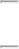<table>
<tr>
<td colspan="4"><hr></td>
</tr>
<tr>
<td style="text-align:center; vertical-align:top;"></td>
<td style="text-align:center; vertical-align:top;"></td>
<td style="text-align:center; vertical-align:top;"></td>
<td style="text-align:center; vertical-align:top;"></td>
</tr>
<tr>
<td style="text-align:center; vertical-align:bottom; margin-left:27px"></td>
<td style="text-align:center; vertical-align:bottom; margin-left:27px"></td>
<td style="text-align:center; vertical-align:bottom; margin-left:27px"></td>
<td style="text-align:center; vertical-align:bottom; margin-left:27px"></td>
</tr>
<tr>
<td colspan="4"><hr></td>
</tr>
</table>
